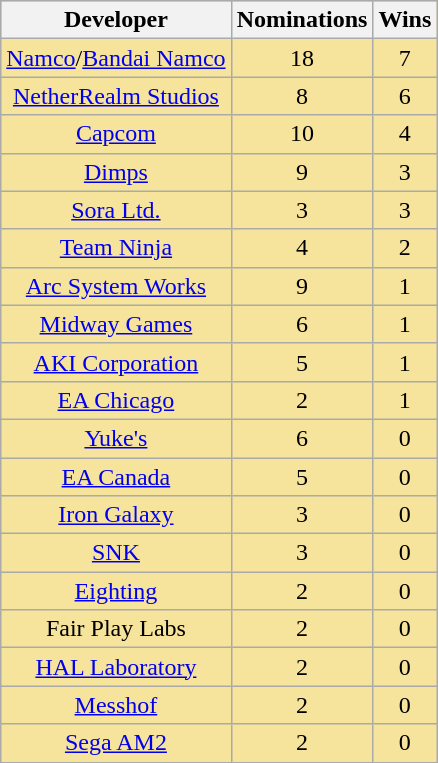<table class="wikitable sortable plainrowheaders" rowspan="2" style="text-align:center; background: #f6e39c">
<tr>
<th scope="col">Developer</th>
<th scope="col">Nominations</th>
<th scope="col">Wins</th>
</tr>
<tr>
<td><a href='#'>Namco</a>/<a href='#'>Bandai Namco</a></td>
<td>18</td>
<td>7</td>
</tr>
<tr>
<td><a href='#'>NetherRealm Studios</a></td>
<td>8</td>
<td>6</td>
</tr>
<tr>
<td><a href='#'>Capcom</a></td>
<td>10</td>
<td>4</td>
</tr>
<tr>
<td><a href='#'>Dimps</a></td>
<td>9</td>
<td>3</td>
</tr>
<tr>
<td><a href='#'>Sora Ltd.</a></td>
<td>3</td>
<td>3</td>
</tr>
<tr>
<td><a href='#'>Team Ninja</a></td>
<td>4</td>
<td>2</td>
</tr>
<tr>
<td><a href='#'>Arc System Works</a></td>
<td>9</td>
<td>1</td>
</tr>
<tr>
<td><a href='#'>Midway Games</a></td>
<td>6</td>
<td>1</td>
</tr>
<tr>
<td><a href='#'>AKI Corporation</a></td>
<td>5</td>
<td>1</td>
</tr>
<tr>
<td><a href='#'>EA Chicago</a></td>
<td>2</td>
<td>1</td>
</tr>
<tr>
<td><a href='#'>Yuke's</a></td>
<td>6</td>
<td>0</td>
</tr>
<tr>
<td><a href='#'>EA Canada</a></td>
<td>5</td>
<td>0</td>
</tr>
<tr>
<td><a href='#'>Iron Galaxy</a></td>
<td>3</td>
<td>0</td>
</tr>
<tr>
<td><a href='#'>SNK</a></td>
<td>3</td>
<td>0</td>
</tr>
<tr>
<td><a href='#'>Eighting</a></td>
<td>2</td>
<td>0</td>
</tr>
<tr>
<td>Fair Play Labs</td>
<td>2</td>
<td>0</td>
</tr>
<tr>
<td><a href='#'>HAL Laboratory</a></td>
<td>2</td>
<td>0</td>
</tr>
<tr>
<td><a href='#'>Messhof</a></td>
<td>2</td>
<td>0</td>
</tr>
<tr>
<td><a href='#'>Sega AM2</a></td>
<td>2</td>
<td>0</td>
</tr>
</table>
